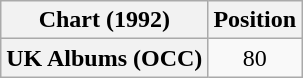<table class="wikitable plainrowheaders" style="text-align:center;">
<tr>
<th scope="col">Chart (1992)</th>
<th scope="col">Position</th>
</tr>
<tr>
<th scope="row">UK Albums (OCC)</th>
<td>80</td>
</tr>
</table>
